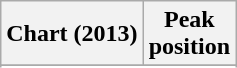<table class="wikitable">
<tr>
<th>Chart (2013)</th>
<th>Peak<br>position</th>
</tr>
<tr>
</tr>
<tr>
</tr>
<tr>
</tr>
</table>
